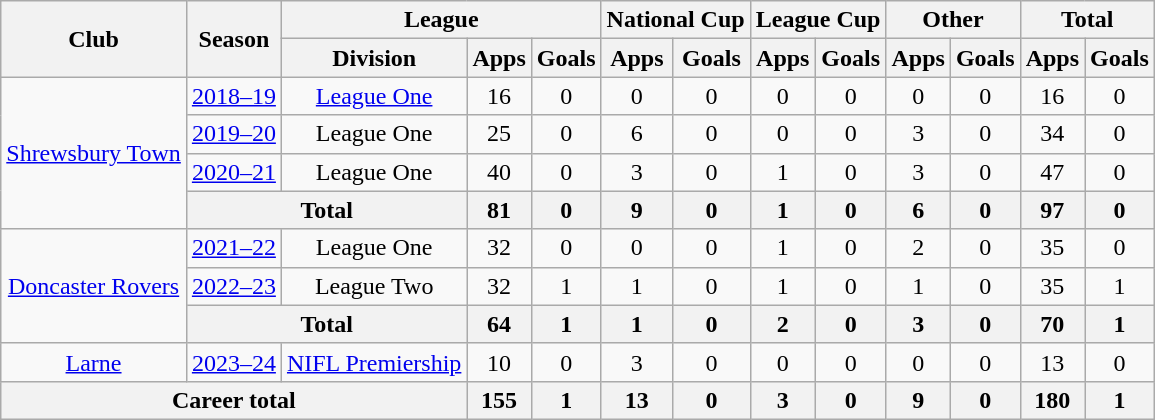<table class=wikitable style="text-align:center">
<tr>
<th rowspan=2>Club</th>
<th rowspan=2>Season</th>
<th colspan=3>League</th>
<th colspan=2>National Cup</th>
<th colspan=2>League Cup</th>
<th colspan=2>Other</th>
<th colspan=2>Total</th>
</tr>
<tr>
<th>Division</th>
<th>Apps</th>
<th>Goals</th>
<th>Apps</th>
<th>Goals</th>
<th>Apps</th>
<th>Goals</th>
<th>Apps</th>
<th>Goals</th>
<th>Apps</th>
<th>Goals</th>
</tr>
<tr>
<td rowspan=4><a href='#'>Shrewsbury Town</a></td>
<td><a href='#'>2018–19</a></td>
<td><a href='#'>League One</a></td>
<td>16</td>
<td>0</td>
<td>0</td>
<td>0</td>
<td>0</td>
<td>0</td>
<td>0</td>
<td>0</td>
<td>16</td>
<td>0</td>
</tr>
<tr>
<td><a href='#'>2019–20</a></td>
<td>League One</td>
<td>25</td>
<td>0</td>
<td>6</td>
<td>0</td>
<td>0</td>
<td>0</td>
<td>3</td>
<td>0</td>
<td>34</td>
<td>0</td>
</tr>
<tr>
<td><a href='#'>2020–21</a></td>
<td>League One</td>
<td>40</td>
<td>0</td>
<td>3</td>
<td>0</td>
<td>1</td>
<td>0</td>
<td>3</td>
<td>0</td>
<td>47</td>
<td>0</td>
</tr>
<tr>
<th colspan=2>Total</th>
<th>81</th>
<th>0</th>
<th>9</th>
<th>0</th>
<th>1</th>
<th>0</th>
<th>6</th>
<th>0</th>
<th>97</th>
<th>0</th>
</tr>
<tr>
<td rowspan="3"><a href='#'>Doncaster Rovers</a></td>
<td><a href='#'>2021–22</a></td>
<td>League One</td>
<td>32</td>
<td>0</td>
<td>0</td>
<td>0</td>
<td>1</td>
<td>0</td>
<td>2</td>
<td>0</td>
<td>35</td>
<td>0</td>
</tr>
<tr>
<td><a href='#'>2022–23</a></td>
<td>League Two</td>
<td>32</td>
<td>1</td>
<td>1</td>
<td>0</td>
<td>1</td>
<td>0</td>
<td>1</td>
<td>0</td>
<td>35</td>
<td>1</td>
</tr>
<tr>
<th colspan="2">Total</th>
<th>64</th>
<th>1</th>
<th>1</th>
<th>0</th>
<th>2</th>
<th>0</th>
<th>3</th>
<th>0</th>
<th>70</th>
<th>1</th>
</tr>
<tr>
<td><a href='#'>Larne</a></td>
<td><a href='#'>2023–24</a></td>
<td><a href='#'>NIFL Premiership</a></td>
<td>10</td>
<td>0</td>
<td>3</td>
<td>0</td>
<td>0</td>
<td>0</td>
<td>0</td>
<td>0</td>
<td>13</td>
<td>0</td>
</tr>
<tr>
<th colspan=3>Career total</th>
<th>155</th>
<th>1</th>
<th>13</th>
<th>0</th>
<th>3</th>
<th>0</th>
<th>9</th>
<th>0</th>
<th>180</th>
<th>1</th>
</tr>
</table>
